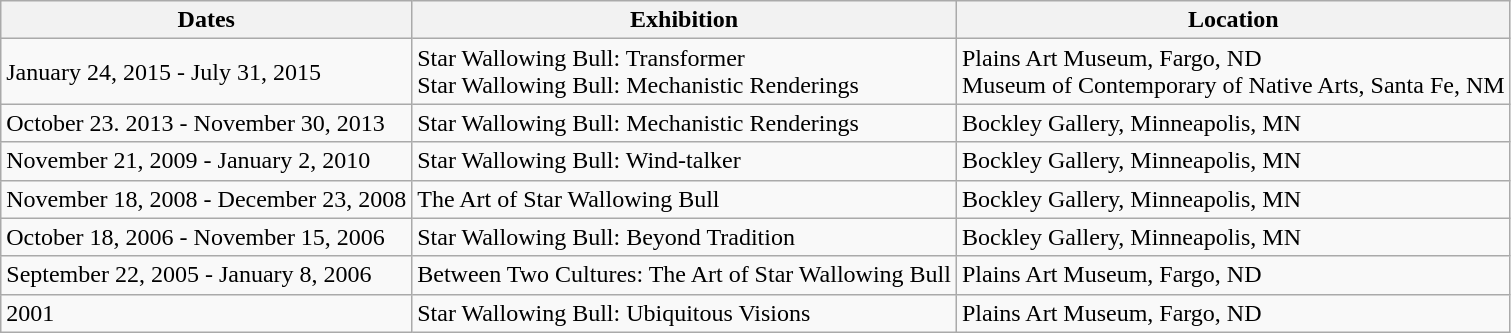<table class="wikitable">
<tr>
<th>Dates</th>
<th>Exhibition</th>
<th>Location</th>
</tr>
<tr>
<td>January 24, 2015 - July 31, 2015</td>
<td>Star Wallowing Bull: Transformer<br>Star Wallowing Bull: Mechanistic Renderings</td>
<td>Plains Art Museum, Fargo, ND<br>Museum of Contemporary of Native Arts, Santa Fe, NM</td>
</tr>
<tr>
<td>October 23. 2013 - November 30, 2013</td>
<td>Star Wallowing Bull: Mechanistic Renderings</td>
<td>Bockley Gallery, Minneapolis, MN</td>
</tr>
<tr>
<td>November 21, 2009 - January 2, 2010</td>
<td>Star Wallowing Bull: Wind-talker</td>
<td>Bockley Gallery, Minneapolis, MN</td>
</tr>
<tr>
<td>November 18, 2008 - December 23, 2008</td>
<td>The Art of Star Wallowing Bull</td>
<td>Bockley Gallery, Minneapolis, MN</td>
</tr>
<tr>
<td>October 18, 2006 - November 15, 2006</td>
<td>Star Wallowing Bull: Beyond Tradition</td>
<td>Bockley Gallery, Minneapolis, MN</td>
</tr>
<tr>
<td>September 22, 2005 - January 8, 2006</td>
<td>Between Two Cultures: The Art of Star Wallowing Bull</td>
<td>Plains Art Museum, Fargo, ND</td>
</tr>
<tr>
<td>2001</td>
<td>Star Wallowing Bull: Ubiquitous Visions</td>
<td>Plains Art Museum, Fargo, ND</td>
</tr>
</table>
